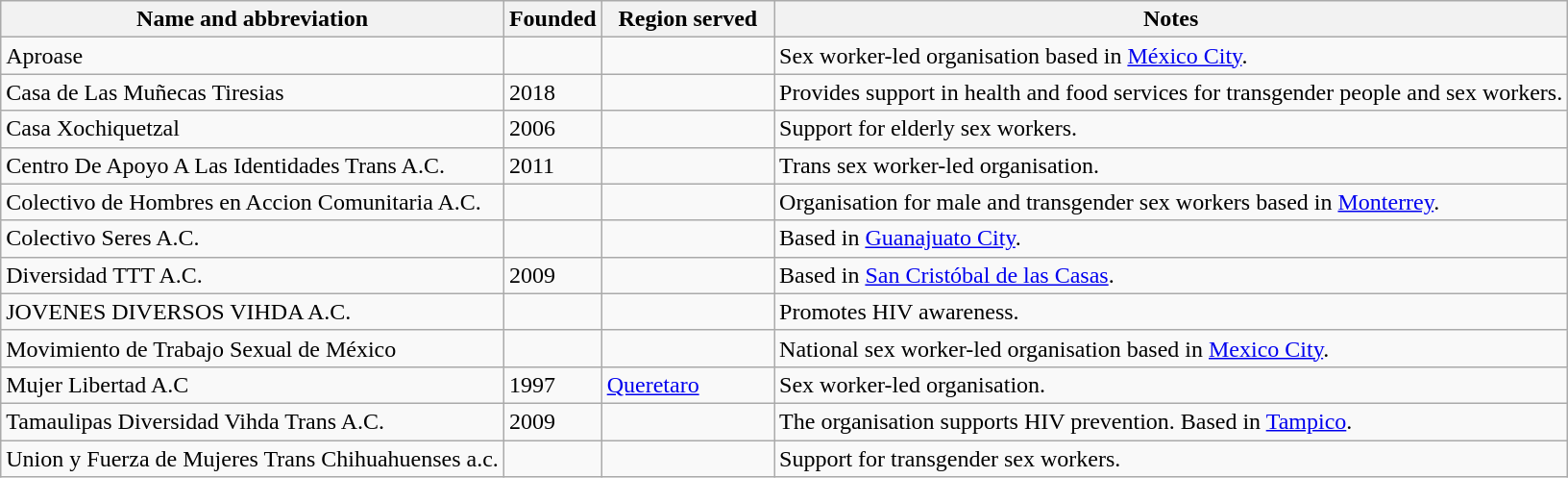<table class="wikitable sortable">
<tr>
<th>Name and abbreviation</th>
<th>Founded</th>
<th style="width:11%">Region served</th>
<th>Notes</th>
</tr>
<tr>
<td>Aproase</td>
<td></td>
<td></td>
<td>Sex worker-led organisation based in <a href='#'>México City</a>.</td>
</tr>
<tr>
<td>Casa de Las Muñecas Tiresias</td>
<td>2018</td>
<td></td>
<td>Provides support in health and food services for transgender people and sex workers.</td>
</tr>
<tr>
<td>Casa Xochiquetzal</td>
<td>2006</td>
<td></td>
<td>Support for elderly sex workers.</td>
</tr>
<tr>
<td>Centro De Apoyo A Las Identidades Trans A.C.</td>
<td>2011</td>
<td></td>
<td>Trans sex worker-led organisation.</td>
</tr>
<tr>
<td>Colectivo de Hombres en Accion Comunitaria A.C.</td>
<td></td>
<td></td>
<td>Organisation for male and transgender sex workers based in <a href='#'>Monterrey</a>.</td>
</tr>
<tr>
<td>Colectivo Seres A.C.</td>
<td></td>
<td></td>
<td>Based in <a href='#'>Guanajuato City</a>.</td>
</tr>
<tr>
<td>Diversidad TTT A.C.</td>
<td>2009</td>
<td></td>
<td>Based in <a href='#'>San Cristóbal de las Casas</a>.</td>
</tr>
<tr>
<td>JOVENES DIVERSOS VIHDA A.C.</td>
<td></td>
<td></td>
<td>Promotes HIV awareness.</td>
</tr>
<tr>
<td>Movimiento de Trabajo Sexual de México</td>
<td></td>
<td></td>
<td>National sex worker-led organisation based in <a href='#'>Mexico City</a>.</td>
</tr>
<tr>
<td>Mujer Libertad A.C</td>
<td>1997</td>
<td> <a href='#'>Queretaro</a></td>
<td>Sex worker-led organisation.</td>
</tr>
<tr>
<td>Tamaulipas Diversidad Vihda Trans A.C.</td>
<td>2009</td>
<td></td>
<td>The organisation supports HIV prevention. Based in <a href='#'>Tampico</a>.</td>
</tr>
<tr>
<td>Union y Fuerza de Mujeres Trans Chihuahuenses a.c.</td>
<td></td>
<td></td>
<td>Support for transgender sex workers.</td>
</tr>
</table>
